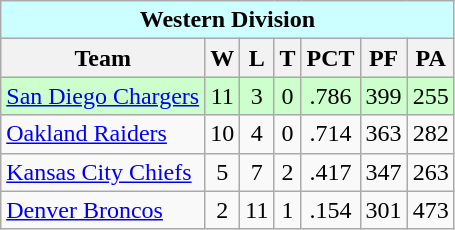<table class="wikitable" style="text-align:center">
<tr bgcolor="#ccffff">
<td colspan="7" align="center"><strong>Western Division</strong></td>
</tr>
<tr bgcolor="#efefef">
<th>Team</th>
<th>W</th>
<th>L</th>
<th>T</th>
<th>PCT</th>
<th>PF</th>
<th>PA</th>
</tr>
<tr style="background:#ccffcc">
<td align="left"><a href='#'>San Diego Chargers</a></td>
<td>11</td>
<td>3</td>
<td>0</td>
<td>.786</td>
<td>399</td>
<td>255</td>
</tr>
<tr>
<td align="left"><a href='#'>Oakland Raiders</a></td>
<td>10</td>
<td>4</td>
<td>0</td>
<td>.714</td>
<td>363</td>
<td>282</td>
</tr>
<tr>
<td align="left"><a href='#'>Kansas City Chiefs</a></td>
<td>5</td>
<td>7</td>
<td>2</td>
<td>.417</td>
<td>347</td>
<td>263</td>
</tr>
<tr>
<td align="left"><a href='#'>Denver Broncos</a></td>
<td>2</td>
<td>11</td>
<td>1</td>
<td>.154</td>
<td>301</td>
<td>473</td>
</tr>
</table>
